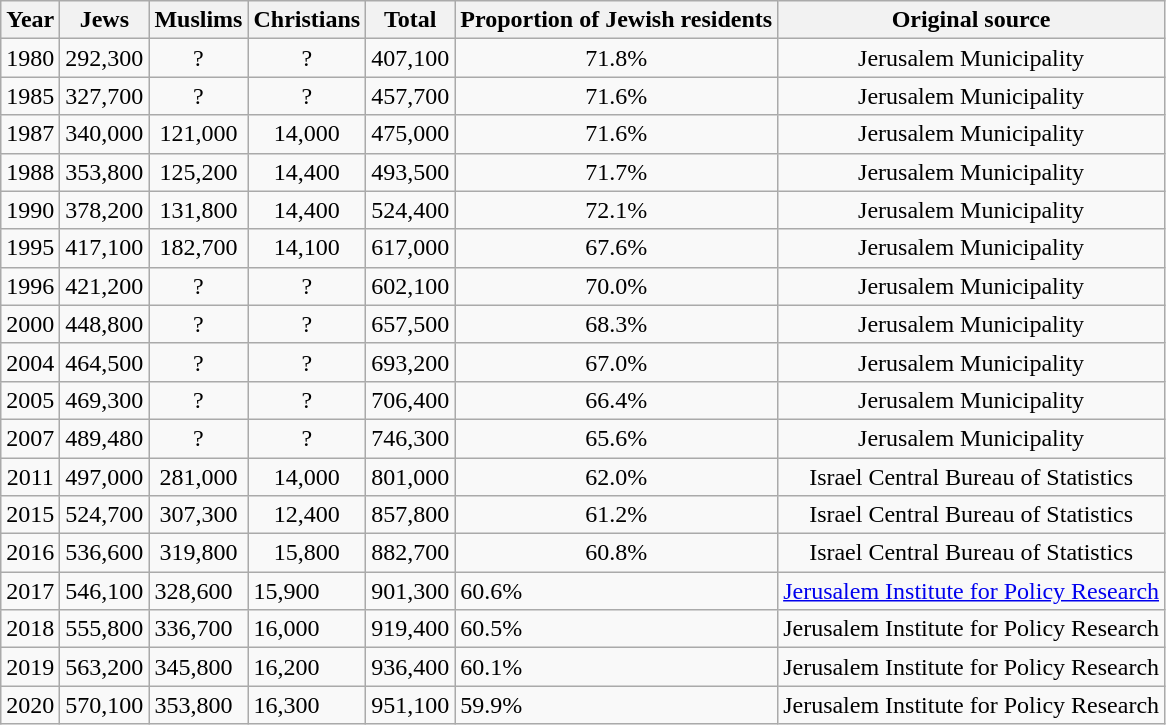<table class="wikitable">
<tr>
<th>Year</th>
<th>Jews</th>
<th>Muslims</th>
<th>Christians</th>
<th>Total</th>
<th>Proportion of Jewish residents</th>
<th>Original source</th>
</tr>
<tr style="text-align:center;">
<td>1980</td>
<td>292,300</td>
<td>?</td>
<td>?</td>
<td>407,100</td>
<td>71.8%</td>
<td>Jerusalem Municipality</td>
</tr>
<tr style="text-align:center;">
<td>1985</td>
<td>327,700</td>
<td>?</td>
<td>?</td>
<td>457,700</td>
<td>71.6%</td>
<td>Jerusalem Municipality</td>
</tr>
<tr style="text-align:center;">
<td>1987</td>
<td>340,000</td>
<td>121,000</td>
<td>14,000</td>
<td>475,000</td>
<td>71.6%</td>
<td>Jerusalem Municipality</td>
</tr>
<tr style="text-align:center;">
<td>1988</td>
<td>353,800</td>
<td>125,200</td>
<td>14,400</td>
<td>493,500</td>
<td>71.7%</td>
<td>Jerusalem Municipality</td>
</tr>
<tr style="text-align:center;">
<td>1990</td>
<td>378,200</td>
<td>131,800</td>
<td>14,400</td>
<td>524,400</td>
<td>72.1%</td>
<td>Jerusalem Municipality</td>
</tr>
<tr style="text-align:center;">
<td>1995</td>
<td>417,100</td>
<td>182,700</td>
<td>14,100</td>
<td>617,000</td>
<td>67.6%</td>
<td>Jerusalem Municipality</td>
</tr>
<tr style="text-align:center;">
<td>1996</td>
<td>421,200</td>
<td>?</td>
<td>?</td>
<td>602,100</td>
<td>70.0%</td>
<td>Jerusalem Municipality</td>
</tr>
<tr style="text-align:center;">
<td>2000</td>
<td>448,800</td>
<td>?</td>
<td>?</td>
<td>657,500</td>
<td>68.3%</td>
<td>Jerusalem Municipality</td>
</tr>
<tr style="text-align:center;">
<td>2004</td>
<td>464,500</td>
<td>?</td>
<td>?</td>
<td>693,200</td>
<td>67.0%</td>
<td>Jerusalem Municipality</td>
</tr>
<tr style="text-align:center;">
<td>2005</td>
<td>469,300</td>
<td>?</td>
<td>?</td>
<td>706,400</td>
<td>66.4%</td>
<td>Jerusalem Municipality</td>
</tr>
<tr style="text-align:center;">
<td>2007</td>
<td>489,480</td>
<td>?</td>
<td>?</td>
<td>746,300</td>
<td>65.6%</td>
<td>Jerusalem Municipality</td>
</tr>
<tr style="text-align:center;">
<td>2011</td>
<td>497,000</td>
<td>281,000</td>
<td>14,000</td>
<td>801,000</td>
<td>62.0%</td>
<td>Israel Central Bureau of Statistics</td>
</tr>
<tr style="text-align:center;">
<td>2015</td>
<td>524,700</td>
<td>307,300</td>
<td>12,400</td>
<td>857,800</td>
<td>61.2%</td>
<td>Israel Central Bureau of Statistics</td>
</tr>
<tr style="text-align:center;">
<td>2016</td>
<td>536,600</td>
<td>319,800</td>
<td>15,800</td>
<td>882,700</td>
<td>60.8%</td>
<td>Israel Central Bureau of Statistics</td>
</tr>
<tr>
<td>2017</td>
<td>546,100</td>
<td>328,600</td>
<td>15,900</td>
<td>901,300</td>
<td>60.6%</td>
<td><a href='#'>Jerusalem Institute for Policy Research</a></td>
</tr>
<tr>
<td>2018</td>
<td>555,800</td>
<td>336,700</td>
<td>16,000</td>
<td>919,400</td>
<td>60.5%</td>
<td>Jerusalem Institute for Policy Research</td>
</tr>
<tr>
<td>2019</td>
<td>563,200</td>
<td>345,800</td>
<td>16,200</td>
<td>936,400</td>
<td>60.1%</td>
<td>Jerusalem Institute for Policy Research</td>
</tr>
<tr>
<td>2020</td>
<td>570,100</td>
<td>353,800</td>
<td>16,300</td>
<td>951,100</td>
<td>59.9%</td>
<td>Jerusalem Institute for Policy Research</td>
</tr>
</table>
